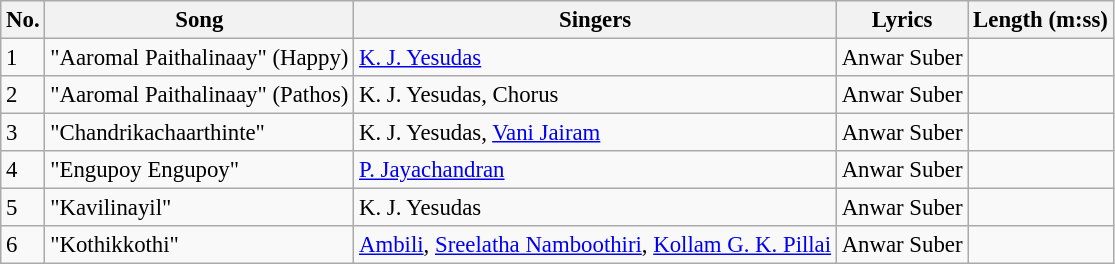<table class="wikitable" style="font-size:95%;">
<tr>
<th>No.</th>
<th>Song</th>
<th>Singers</th>
<th>Lyrics</th>
<th>Length (m:ss)</th>
</tr>
<tr>
<td>1</td>
<td>"Aaromal Paithalinaay" (Happy)</td>
<td><a href='#'>K. J. Yesudas</a></td>
<td>Anwar Suber</td>
<td></td>
</tr>
<tr>
<td>2</td>
<td>"Aaromal Paithalinaay" (Pathos)</td>
<td>K. J. Yesudas, Chorus</td>
<td>Anwar Suber</td>
<td></td>
</tr>
<tr>
<td>3</td>
<td>"Chandrikachaarthinte"</td>
<td>K. J. Yesudas, <a href='#'>Vani Jairam</a></td>
<td>Anwar Suber</td>
<td></td>
</tr>
<tr>
<td>4</td>
<td>"Engupoy Engupoy"</td>
<td><a href='#'>P. Jayachandran</a></td>
<td>Anwar Suber</td>
<td></td>
</tr>
<tr>
<td>5</td>
<td>"Kavilinayil"</td>
<td>K. J. Yesudas</td>
<td>Anwar Suber</td>
<td></td>
</tr>
<tr>
<td>6</td>
<td>"Kothikkothi"</td>
<td><a href='#'>Ambili</a>, <a href='#'>Sreelatha Namboothiri</a>, <a href='#'>Kollam G. K. Pillai</a></td>
<td>Anwar Suber</td>
<td></td>
</tr>
</table>
